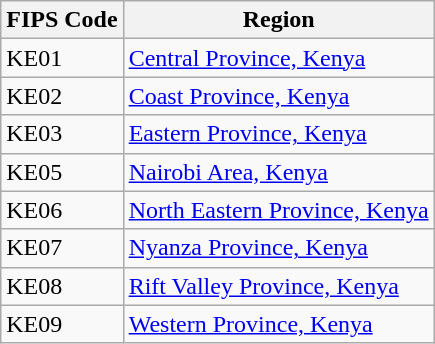<table class="wikitable">
<tr>
<th>FIPS Code</th>
<th>Region</th>
</tr>
<tr>
<td>KE01</td>
<td><a href='#'>Central Province, Kenya</a></td>
</tr>
<tr>
<td>KE02</td>
<td><a href='#'>Coast Province, Kenya</a></td>
</tr>
<tr>
<td>KE03</td>
<td><a href='#'>Eastern Province, Kenya</a></td>
</tr>
<tr>
<td>KE05</td>
<td><a href='#'>Nairobi Area, Kenya</a></td>
</tr>
<tr>
<td>KE06</td>
<td><a href='#'>North Eastern Province, Kenya</a></td>
</tr>
<tr>
<td>KE07</td>
<td><a href='#'>Nyanza Province, Kenya</a></td>
</tr>
<tr>
<td>KE08</td>
<td><a href='#'>Rift Valley Province, Kenya</a></td>
</tr>
<tr>
<td>KE09</td>
<td><a href='#'>Western Province, Kenya</a></td>
</tr>
</table>
